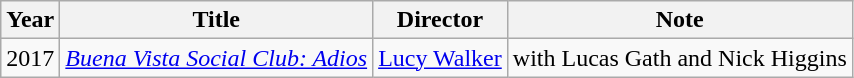<table class="wikitable">
<tr>
<th>Year</th>
<th>Title</th>
<th>Director</th>
<th>Note</th>
</tr>
<tr>
<td>2017</td>
<td><em><a href='#'>Buena Vista Social Club: Adios</a></em></td>
<td><a href='#'>Lucy Walker</a></td>
<td>with Lucas Gath and Nick Higgins</td>
</tr>
</table>
